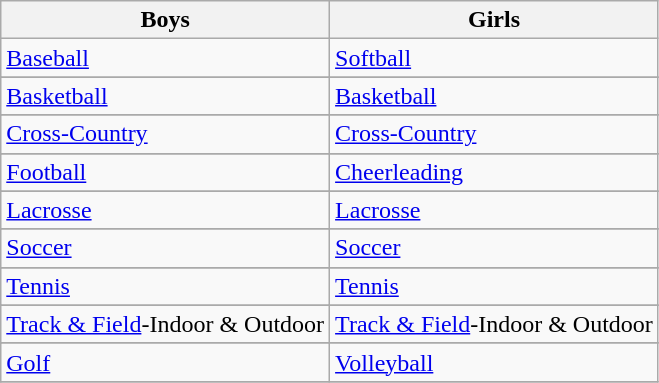<table class="wikitable sortable">
<tr>
<th>Boys</th>
<th>Girls</th>
</tr>
<tr>
<td><a href='#'>Baseball</a></td>
<td><a href='#'>Softball</a></td>
</tr>
<tr>
</tr>
<tr>
<td><a href='#'>Basketball</a></td>
<td><a href='#'>Basketball</a></td>
</tr>
<tr>
</tr>
<tr>
<td><a href='#'>Cross-Country</a></td>
<td><a href='#'>Cross-Country</a></td>
</tr>
<tr>
</tr>
<tr>
<td><a href='#'>Football</a></td>
<td><a href='#'>Cheerleading</a></td>
</tr>
<tr>
</tr>
<tr>
<td><a href='#'>Lacrosse</a></td>
<td><a href='#'>Lacrosse</a></td>
</tr>
<tr>
</tr>
<tr>
<td><a href='#'>Soccer</a></td>
<td><a href='#'>Soccer</a></td>
</tr>
<tr>
</tr>
<tr>
<td><a href='#'>Tennis</a></td>
<td><a href='#'>Tennis</a></td>
</tr>
<tr>
</tr>
<tr>
<td><a href='#'>Track & Field</a>-Indoor & Outdoor</td>
<td><a href='#'>Track & Field</a>-Indoor & Outdoor</td>
</tr>
<tr>
</tr>
<tr>
<td><a href='#'>Golf</a></td>
<td><a href='#'>Volleyball</a></td>
</tr>
<tr>
</tr>
</table>
